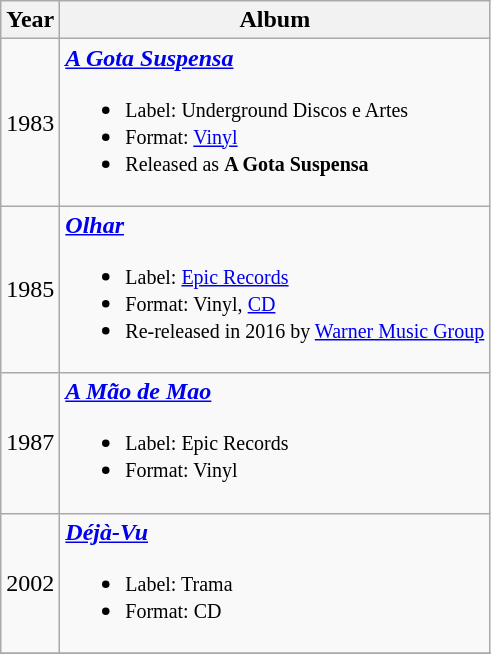<table class="wikitable">
<tr>
<th>Year</th>
<th>Album</th>
</tr>
<tr>
<td>1983</td>
<td><strong><em><a href='#'>A Gota Suspensa</a></em></strong><br><ul><li><small>Label: Underground Discos e Artes</small></li><li><small>Format: <a href='#'>Vinyl</a></small></li><li><small>Released as <strong>A Gota Suspensa</strong></small></li></ul></td>
</tr>
<tr>
<td>1985</td>
<td><strong><em><a href='#'>Olhar</a></em></strong><br><ul><li><small>Label: <a href='#'>Epic Records</a></small></li><li><small>Format: Vinyl, <a href='#'>CD</a></small></li><li><small>Re-released in 2016 by <a href='#'>Warner Music Group</a></small></li></ul></td>
</tr>
<tr>
<td>1987</td>
<td><strong><em><a href='#'>A Mão de Mao</a></em></strong><br><ul><li><small>Label: Epic Records</small></li><li><small>Format: Vinyl</small></li></ul></td>
</tr>
<tr>
<td>2002</td>
<td><strong><em><a href='#'>Déjà-Vu</a></em></strong><br><ul><li><small>Label: Trama</small></li><li><small>Format: CD</small></li></ul></td>
</tr>
<tr>
</tr>
<tr>
</tr>
</table>
